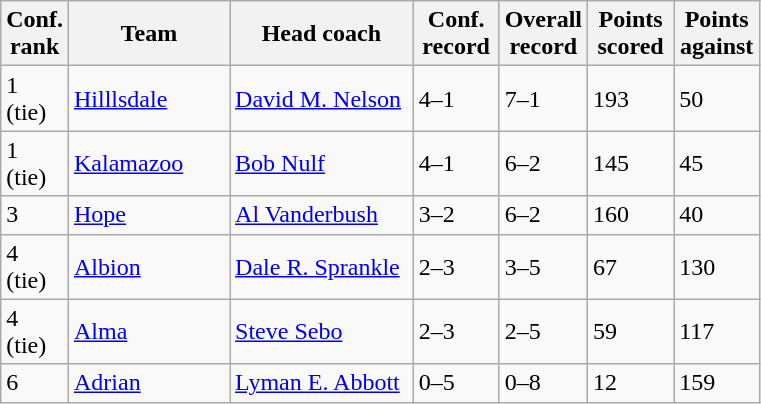<table class="sortable wikitable".>
<tr>
<th width="25">Conf. rank</th>
<th width="100">Team</th>
<th width="115">Head coach</th>
<th width="50">Conf. record</th>
<th width="50">Overall record</th>
<th width="50">Points scored</th>
<th width="50">Points against</th>
</tr>
<tr align="left" bgcolor="">
<td>1 (tie)</td>
<td><a href='#'>Hilllsdale</a></td>
<td><a href='#'>David M. Nelson</a></td>
<td>4–1</td>
<td>7–1</td>
<td>193</td>
<td>50</td>
</tr>
<tr align="left" bgcolor="">
<td>1 (tie)</td>
<td><a href='#'>Kalamazoo</a></td>
<td><a href='#'>Bob Nulf</a></td>
<td>4–1</td>
<td>6–2</td>
<td>145</td>
<td>45</td>
</tr>
<tr align="left" bgcolor="">
<td>3</td>
<td><a href='#'>Hope</a></td>
<td><a href='#'>Al Vanderbush</a></td>
<td>3–2</td>
<td>6–2</td>
<td>160</td>
<td>40</td>
</tr>
<tr align="left" bgcolor="">
<td>4 (tie)</td>
<td><a href='#'>Albion</a></td>
<td><a href='#'>Dale R. Sprankle</a></td>
<td>2–3</td>
<td>3–5</td>
<td>67</td>
<td>130</td>
</tr>
<tr align="left" bgcolor="">
<td>4 (tie)</td>
<td><a href='#'>Alma</a></td>
<td><a href='#'>Steve Sebo</a></td>
<td>2–3</td>
<td>2–5</td>
<td>59</td>
<td>117</td>
</tr>
<tr align="left" bgcolor="">
<td>6</td>
<td><a href='#'>Adrian</a></td>
<td><a href='#'>Lyman E. Abbott</a></td>
<td>0–5</td>
<td>0–8</td>
<td>12</td>
<td>159</td>
</tr>
</table>
